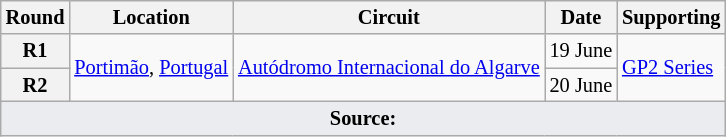<table class="wikitable" style="font-size: 85%;">
<tr>
<th>Round</th>
<th>Location</th>
<th>Circuit</th>
<th>Date</th>
<th>Supporting</th>
</tr>
<tr>
<th>R1</th>
<td rowspan=2> <a href='#'>Portimão</a>, <a href='#'>Portugal</a></td>
<td rowspan=2><a href='#'>Autódromo Internacional do Algarve</a></td>
<td>19 June</td>
<td rowspan=2><a href='#'>GP2 Series</a></td>
</tr>
<tr>
<th>R2</th>
<td>20 June</td>
</tr>
<tr>
<td colspan="5" style="background-color:#EAECF0;text-align:center" align="bottom"><strong>Source:</strong></td>
</tr>
</table>
